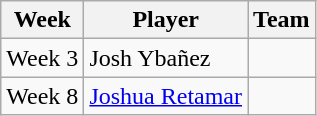<table class="wikitable">
<tr>
<th>Week</th>
<th>Player</th>
<th>Team</th>
</tr>
<tr>
<td>Week 3</td>
<td>Josh Ybañez</td>
<td></td>
</tr>
<tr>
<td>Week 8</td>
<td><a href='#'>Joshua Retamar</a></td>
<td></td>
</tr>
</table>
